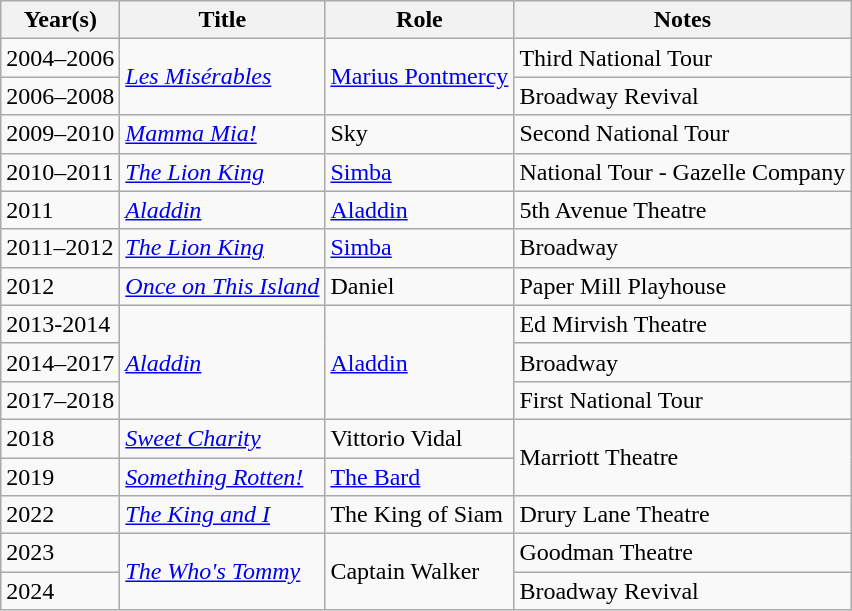<table class="wikitable">
<tr>
<th>Year(s)</th>
<th>Title</th>
<th>Role</th>
<th>Notes</th>
</tr>
<tr>
<td>2004–2006</td>
<td rowspan=2><em><a href='#'>Les Misérables</a></em></td>
<td rowspan=2><a href='#'>Marius Pontmercy</a></td>
<td>Third National Tour</td>
</tr>
<tr>
<td>2006–2008</td>
<td>Broadway Revival</td>
</tr>
<tr>
<td>2009–2010</td>
<td><em><a href='#'>Mamma Mia!</a></em></td>
<td>Sky</td>
<td>Second National Tour</td>
</tr>
<tr>
<td>2010–2011</td>
<td><em><a href='#'>The Lion King</a></em></td>
<td><a href='#'>Simba</a></td>
<td>National Tour - Gazelle Company</td>
</tr>
<tr>
<td>2011</td>
<td><em><a href='#'>Aladdin</a></em></td>
<td><a href='#'>Aladdin</a></td>
<td>5th Avenue Theatre</td>
</tr>
<tr>
<td>2011–2012</td>
<td><em><a href='#'>The Lion King</a></em></td>
<td><a href='#'>Simba</a></td>
<td>Broadway</td>
</tr>
<tr>
<td>2012</td>
<td><em><a href='#'>Once on This Island</a></em></td>
<td>Daniel</td>
<td>Paper Mill Playhouse</td>
</tr>
<tr>
<td>2013-2014</td>
<td rowspan=3><em><a href='#'>Aladdin</a></em></td>
<td rowspan=3><a href='#'>Aladdin</a></td>
<td>Ed Mirvish Theatre</td>
</tr>
<tr>
<td>2014–2017</td>
<td>Broadway</td>
</tr>
<tr>
<td>2017–2018</td>
<td>First National Tour</td>
</tr>
<tr>
<td>2018</td>
<td><em><a href='#'>Sweet Charity</a></em></td>
<td>Vittorio Vidal</td>
<td rowspan=2>Marriott Theatre</td>
</tr>
<tr>
<td>2019</td>
<td><em><a href='#'>Something Rotten!</a></em></td>
<td><a href='#'>The Bard</a></td>
</tr>
<tr>
<td>2022</td>
<td><em><a href='#'>The King and I</a></em></td>
<td>The King of Siam</td>
<td>Drury Lane Theatre</td>
</tr>
<tr>
<td>2023</td>
<td rowspan=2><em><a href='#'>The Who's Tommy</a></em></td>
<td rowspan=2>Captain Walker</td>
<td>Goodman Theatre</td>
</tr>
<tr>
<td>2024</td>
<td>Broadway Revival</td>
</tr>
</table>
